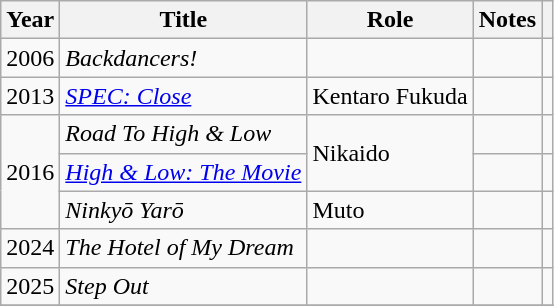<table class="wikitable">
<tr>
<th>Year</th>
<th>Title</th>
<th>Role</th>
<th>Notes</th>
<th></th>
</tr>
<tr>
<td>2006</td>
<td><em>Backdancers!</em></td>
<td></td>
<td></td>
<td></td>
</tr>
<tr>
<td>2013</td>
<td><em><a href='#'>SPEC: Close</a></em></td>
<td>Kentaro Fukuda</td>
<td></td>
<td></td>
</tr>
<tr>
<td rowspan="3">2016</td>
<td><em>Road To High & Low</em></td>
<td rowspan="2">Nikaido</td>
<td></td>
<td></td>
</tr>
<tr>
<td><em><a href='#'>High & Low: The Movie</a></em></td>
<td></td>
<td></td>
</tr>
<tr>
<td><em>Ninkyō Yarō</em></td>
<td>Muto</td>
<td></td>
<td></td>
</tr>
<tr>
<td>2024</td>
<td><em>The Hotel of My Dream</em></td>
<td></td>
<td></td>
<td></td>
</tr>
<tr>
<td>2025</td>
<td><em>Step Out</em></td>
<td></td>
<td></td>
<td></td>
</tr>
<tr>
</tr>
</table>
